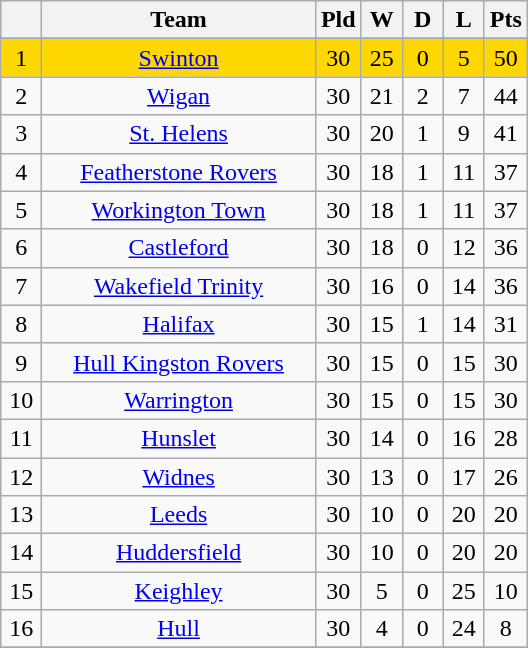<table class="wikitable" style="text-align:center;">
<tr>
<th width=20 abbr="Position"></th>
<th width=175>Team</th>
<th width=20 abbr="Played">Pld</th>
<th width=20 abbr="Won">W</th>
<th width=20 abbr="Drawn">D</th>
<th width=20 abbr="Lost">L</th>
<th width=20 abbr="Points">Pts</th>
</tr>
<tr>
</tr>
<tr align=center style="background:#FFD700;">
<td>1</td>
<td><a href='#'>Swinton</a></td>
<td>30</td>
<td>25</td>
<td>0</td>
<td>5</td>
<td>50</td>
</tr>
<tr align=center style="background:">
<td>2</td>
<td><a href='#'>Wigan</a></td>
<td>30</td>
<td>21</td>
<td>2</td>
<td>7</td>
<td>44</td>
</tr>
<tr align=center style="background:">
<td>3</td>
<td><a href='#'>St. Helens</a></td>
<td>30</td>
<td>20</td>
<td>1</td>
<td>9</td>
<td>41</td>
</tr>
<tr align=center style="background:">
<td>4</td>
<td><a href='#'>Featherstone Rovers</a></td>
<td>30</td>
<td>18</td>
<td>1</td>
<td>11</td>
<td>37</td>
</tr>
<tr align=center style="background:">
<td>5</td>
<td><a href='#'>Workington Town</a></td>
<td>30</td>
<td>18</td>
<td>1</td>
<td>11</td>
<td>37</td>
</tr>
<tr align=center style="background:">
<td>6</td>
<td><a href='#'>Castleford</a></td>
<td>30</td>
<td>18</td>
<td>0</td>
<td>12</td>
<td>36</td>
</tr>
<tr align=center style="background:">
<td>7</td>
<td><a href='#'>Wakefield Trinity</a></td>
<td>30</td>
<td>16</td>
<td>0</td>
<td>14</td>
<td>36</td>
</tr>
<tr align=center style="background:">
<td>8</td>
<td><a href='#'>Halifax</a></td>
<td>30</td>
<td>15</td>
<td>1</td>
<td>14</td>
<td>31</td>
</tr>
<tr align=center style="background:">
<td>9</td>
<td><a href='#'>Hull Kingston Rovers</a></td>
<td>30</td>
<td>15</td>
<td>0</td>
<td>15</td>
<td>30</td>
</tr>
<tr align=center style="background:">
<td>10</td>
<td><a href='#'>Warrington</a></td>
<td>30</td>
<td>15</td>
<td>0</td>
<td>15</td>
<td>30</td>
</tr>
<tr align=center style="background:">
<td>11</td>
<td><a href='#'>Hunslet</a></td>
<td>30</td>
<td>14</td>
<td>0</td>
<td>16</td>
<td>28</td>
</tr>
<tr align=center style="background:">
<td>12</td>
<td><a href='#'>Widnes</a></td>
<td>30</td>
<td>13</td>
<td>0</td>
<td>17</td>
<td>26</td>
</tr>
<tr align=center style="background:">
<td>13</td>
<td><a href='#'>Leeds</a></td>
<td>30</td>
<td>10</td>
<td>0</td>
<td>20</td>
<td>20</td>
</tr>
<tr align=center style="background:">
<td>14</td>
<td><a href='#'>Huddersfield</a></td>
<td>30</td>
<td>10</td>
<td>0</td>
<td>20</td>
<td>20</td>
</tr>
<tr align=center style="background:">
<td>15</td>
<td><a href='#'>Keighley</a></td>
<td>30</td>
<td>5</td>
<td>0</td>
<td>25</td>
<td>10</td>
</tr>
<tr align=center style="background:">
<td>16</td>
<td><a href='#'>Hull</a></td>
<td>30</td>
<td>4</td>
<td>0</td>
<td>24</td>
<td>8</td>
</tr>
<tr>
</tr>
</table>
